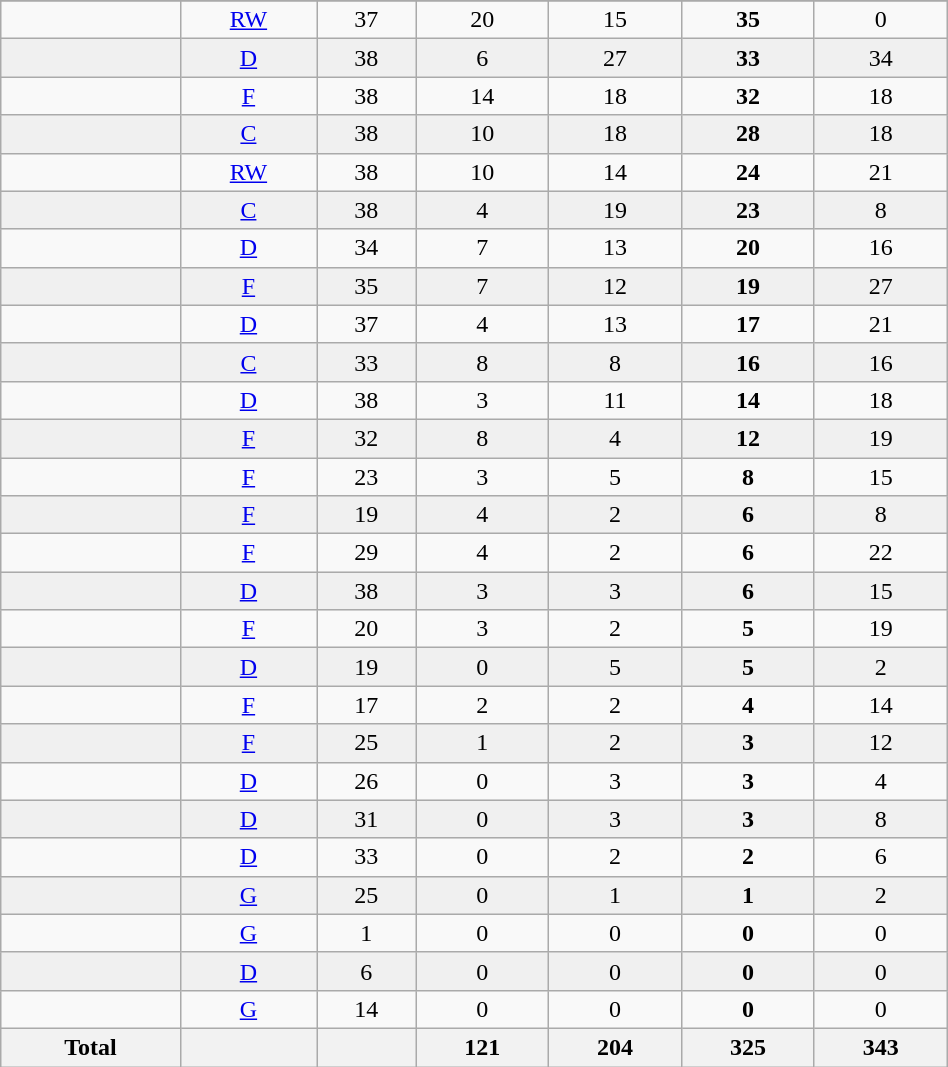<table class="wikitable sortable" width=50%>
<tr align="center">
</tr>
<tr align="center" bgcolor="">
<td></td>
<td><a href='#'>RW</a></td>
<td>37</td>
<td>20</td>
<td>15</td>
<td><strong>35</strong></td>
<td>0</td>
</tr>
<tr align="center" bgcolor="f0f0f0">
<td></td>
<td><a href='#'>D</a></td>
<td>38</td>
<td>6</td>
<td>27</td>
<td><strong>33</strong></td>
<td>34</td>
</tr>
<tr align="center" bgcolor="">
<td></td>
<td><a href='#'>F</a></td>
<td>38</td>
<td>14</td>
<td>18</td>
<td><strong>32</strong></td>
<td>18</td>
</tr>
<tr align="center" bgcolor="f0f0f0">
<td></td>
<td><a href='#'>C</a></td>
<td>38</td>
<td>10</td>
<td>18</td>
<td><strong>28</strong></td>
<td>18</td>
</tr>
<tr align="center" bgcolor="">
<td></td>
<td><a href='#'>RW</a></td>
<td>38</td>
<td>10</td>
<td>14</td>
<td><strong>24</strong></td>
<td>21</td>
</tr>
<tr align="center" bgcolor="f0f0f0">
<td></td>
<td><a href='#'>C</a></td>
<td>38</td>
<td>4</td>
<td>19</td>
<td><strong>23</strong></td>
<td>8</td>
</tr>
<tr align="center" bgcolor="">
<td></td>
<td><a href='#'>D</a></td>
<td>34</td>
<td>7</td>
<td>13</td>
<td><strong>20</strong></td>
<td>16</td>
</tr>
<tr align="center" bgcolor="f0f0f0">
<td></td>
<td><a href='#'>F</a></td>
<td>35</td>
<td>7</td>
<td>12</td>
<td><strong>19</strong></td>
<td>27</td>
</tr>
<tr align="center" bgcolor="">
<td></td>
<td><a href='#'>D</a></td>
<td>37</td>
<td>4</td>
<td>13</td>
<td><strong>17</strong></td>
<td>21</td>
</tr>
<tr align="center" bgcolor="f0f0f0">
<td></td>
<td><a href='#'>C</a></td>
<td>33</td>
<td>8</td>
<td>8</td>
<td><strong>16</strong></td>
<td>16</td>
</tr>
<tr align="center" bgcolor="">
<td></td>
<td><a href='#'>D</a></td>
<td>38</td>
<td>3</td>
<td>11</td>
<td><strong>14</strong></td>
<td>18</td>
</tr>
<tr align="center" bgcolor="f0f0f0">
<td></td>
<td><a href='#'>F</a></td>
<td>32</td>
<td>8</td>
<td>4</td>
<td><strong>12</strong></td>
<td>19</td>
</tr>
<tr align="center" bgcolor="">
<td></td>
<td><a href='#'>F</a></td>
<td>23</td>
<td>3</td>
<td>5</td>
<td><strong>8</strong></td>
<td>15</td>
</tr>
<tr align="center" bgcolor="f0f0f0">
<td></td>
<td><a href='#'>F</a></td>
<td>19</td>
<td>4</td>
<td>2</td>
<td><strong>6</strong></td>
<td>8</td>
</tr>
<tr align="center" bgcolor="">
<td></td>
<td><a href='#'>F</a></td>
<td>29</td>
<td>4</td>
<td>2</td>
<td><strong>6</strong></td>
<td>22</td>
</tr>
<tr align="center" bgcolor="f0f0f0">
<td></td>
<td><a href='#'>D</a></td>
<td>38</td>
<td>3</td>
<td>3</td>
<td><strong>6</strong></td>
<td>15</td>
</tr>
<tr align="center" bgcolor="">
<td></td>
<td><a href='#'>F</a></td>
<td>20</td>
<td>3</td>
<td>2</td>
<td><strong>5</strong></td>
<td>19</td>
</tr>
<tr align="center" bgcolor="f0f0f0">
<td></td>
<td><a href='#'>D</a></td>
<td>19</td>
<td>0</td>
<td>5</td>
<td><strong>5</strong></td>
<td>2</td>
</tr>
<tr align="center" bgcolor="">
<td></td>
<td><a href='#'>F</a></td>
<td>17</td>
<td>2</td>
<td>2</td>
<td><strong>4</strong></td>
<td>14</td>
</tr>
<tr align="center" bgcolor="f0f0f0">
<td></td>
<td><a href='#'>F</a></td>
<td>25</td>
<td>1</td>
<td>2</td>
<td><strong>3</strong></td>
<td>12</td>
</tr>
<tr align="center" bgcolor="">
<td></td>
<td><a href='#'>D</a></td>
<td>26</td>
<td>0</td>
<td>3</td>
<td><strong>3</strong></td>
<td>4</td>
</tr>
<tr align="center" bgcolor="f0f0f0">
<td></td>
<td><a href='#'>D</a></td>
<td>31</td>
<td>0</td>
<td>3</td>
<td><strong>3</strong></td>
<td>8</td>
</tr>
<tr align="center" bgcolor="">
<td></td>
<td><a href='#'>D</a></td>
<td>33</td>
<td>0</td>
<td>2</td>
<td><strong>2</strong></td>
<td>6</td>
</tr>
<tr align="center" bgcolor="f0f0f0">
<td></td>
<td><a href='#'>G</a></td>
<td>25</td>
<td>0</td>
<td>1</td>
<td><strong>1</strong></td>
<td>2</td>
</tr>
<tr align="center" bgcolor="">
<td></td>
<td><a href='#'>G</a></td>
<td>1</td>
<td>0</td>
<td>0</td>
<td><strong>0</strong></td>
<td>0</td>
</tr>
<tr align="center" bgcolor="f0f0f0">
<td></td>
<td><a href='#'>D</a></td>
<td>6</td>
<td>0</td>
<td>0</td>
<td><strong>0</strong></td>
<td>0</td>
</tr>
<tr align="center" bgcolor="">
<td></td>
<td><a href='#'>G</a></td>
<td>14</td>
<td>0</td>
<td>0</td>
<td><strong>0</strong></td>
<td>0</td>
</tr>
<tr>
<th>Total</th>
<th></th>
<th></th>
<th>121</th>
<th>204</th>
<th>325</th>
<th>343</th>
</tr>
</table>
